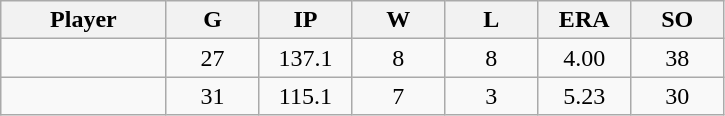<table class="wikitable sortable">
<tr>
<th bgcolor="#DDDDFF" width="16%">Player</th>
<th bgcolor="#DDDDFF" width="9%">G</th>
<th bgcolor="#DDDDFF" width="9%">IP</th>
<th bgcolor="#DDDDFF" width="9%">W</th>
<th bgcolor="#DDDDFF" width="9%">L</th>
<th bgcolor="#DDDDFF" width="9%">ERA</th>
<th bgcolor="#DDDDFF" width="9%">SO</th>
</tr>
<tr align="center">
<td></td>
<td>27</td>
<td>137.1</td>
<td>8</td>
<td>8</td>
<td>4.00</td>
<td>38</td>
</tr>
<tr align="center">
<td></td>
<td>31</td>
<td>115.1</td>
<td>7</td>
<td>3</td>
<td>5.23</td>
<td>30</td>
</tr>
</table>
